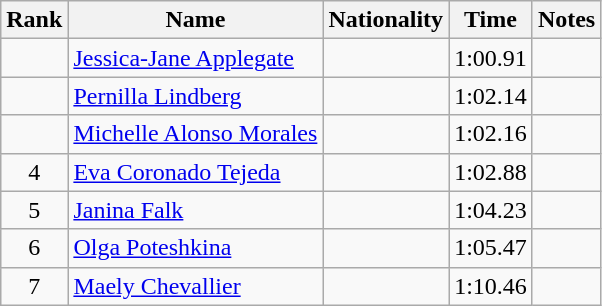<table class="wikitable sortable" style="text-align:center">
<tr>
<th>Rank</th>
<th>Name</th>
<th>Nationality</th>
<th>Time</th>
<th>Notes</th>
</tr>
<tr>
<td></td>
<td align=left><a href='#'>Jessica-Jane Applegate</a></td>
<td align=left></td>
<td>1:00.91</td>
<td></td>
</tr>
<tr>
<td></td>
<td align=left><a href='#'>Pernilla Lindberg</a></td>
<td align=left></td>
<td>1:02.14</td>
<td></td>
</tr>
<tr>
<td></td>
<td align=left><a href='#'>Michelle Alonso Morales</a></td>
<td align=left></td>
<td>1:02.16</td>
<td></td>
</tr>
<tr>
<td>4</td>
<td align=left><a href='#'>Eva Coronado Tejeda</a></td>
<td align=left></td>
<td>1:02.88</td>
<td></td>
</tr>
<tr>
<td>5</td>
<td align=left><a href='#'>Janina Falk</a></td>
<td align=left></td>
<td>1:04.23</td>
<td></td>
</tr>
<tr>
<td>6</td>
<td align=left><a href='#'>Olga Poteshkina</a></td>
<td align=left></td>
<td>1:05.47</td>
<td></td>
</tr>
<tr>
<td>7</td>
<td align=left><a href='#'>Maely Chevallier</a></td>
<td align=left></td>
<td>1:10.46</td>
<td></td>
</tr>
</table>
